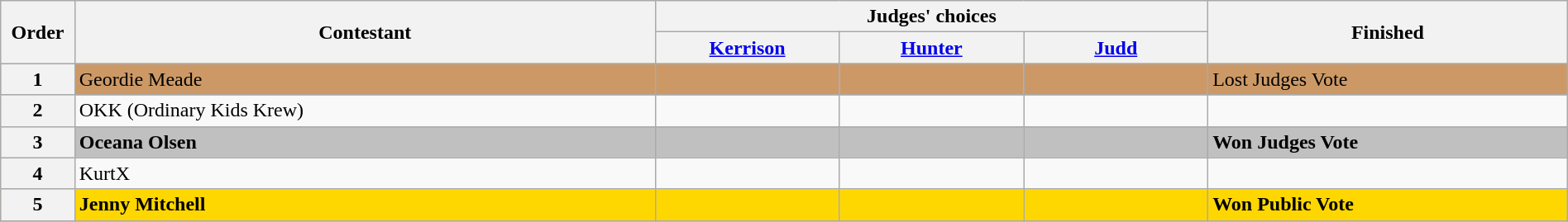<table class="wikitable" width="100%">
<tr>
<th rowspan=2 width="1%">Order</th>
<th rowspan=2 width="21%">Contestant</th>
<th colspan=3 width="20%">Judges' choices</th>
<th rowspan=2 width="13%">Finished</th>
</tr>
<tr>
<th width="70"><a href='#'>Kerrison</a></th>
<th width="70"><a href='#'>Hunter</a></th>
<th width="70"><a href='#'>Judd</a></th>
</tr>
<tr style="background:#c96;">
<th>1</th>
<td>Geordie Meade</td>
<td style="text-align: center;"></td>
<td></td>
<td></td>
<td>Lost Judges Vote</td>
</tr>
<tr>
<th>2</th>
<td>OKK (Ordinary Kids Krew)</td>
<td></td>
<td></td>
<td></td>
<td></td>
</tr>
<tr style="background:silver;">
<th>3</th>
<td><strong>Oceana Olsen</strong></td>
<td></td>
<td style="text-align: center;"></td>
<td style="text-align: center;"></td>
<td><strong>Won Judges Vote</strong></td>
</tr>
<tr>
<th>4</th>
<td>KurtX</td>
<td></td>
<td></td>
<td></td>
<td></td>
</tr>
<tr style="background:gold;">
<th>5</th>
<td><strong>Jenny Mitchell</strong></td>
<td></td>
<td></td>
<td></td>
<td><strong>Won Public Vote</strong></td>
</tr>
<tr>
</tr>
</table>
